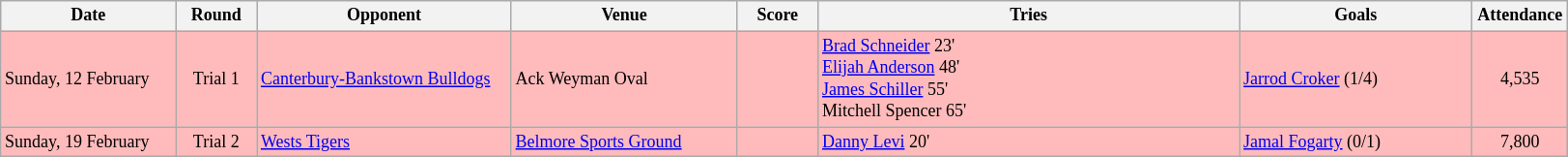<table class="wikitable" style="font-size:75%;">
<tr>
<th width="115">Date</th>
<th width="50">Round</th>
<th width="170">Opponent</th>
<th width="150">Venue</th>
<th width="50">Score</th>
<th width="285">Tries</th>
<th width="155">Goals</th>
<th width="60">Attendance</th>
</tr>
<tr bgcolor=#FFBBBB>
<td>Sunday, 12 February</td>
<td style="text-align:center;">Trial 1</td>
<td> <a href='#'>Canterbury-Bankstown Bulldogs</a></td>
<td>Ack Weyman Oval</td>
<td style="text-align:center;"></td>
<td><a href='#'>Brad Schneider</a> 23' <br> <a href='#'>Elijah Anderson</a> 48' <br> <a href='#'>James Schiller</a> 55' <br> Mitchell Spencer 65'</td>
<td><a href='#'>Jarrod Croker</a> (1/4)</td>
<td align=center>4,535</td>
</tr>
<tr bgcolor=#FFBBBB>
<td>Sunday, 19 February</td>
<td style="text-align:center;">Trial 2</td>
<td> <a href='#'>Wests Tigers</a></td>
<td><a href='#'>Belmore Sports Ground</a></td>
<td style="text-align:center;"></td>
<td><a href='#'>Danny Levi</a> 20'</td>
<td><a href='#'>Jamal Fogarty</a> (0/1)</td>
<td align=center>7,800</td>
</tr>
</table>
